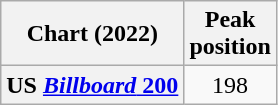<table class="wikitable plainrowheaders" style="text-align:center">
<tr>
<th scope="col">Chart (2022)</th>
<th scope="col">Peak<br>position</th>
</tr>
<tr>
<th scope="row">US <a href='#'><em>Billboard</em> 200</a></th>
<td>198</td>
</tr>
</table>
